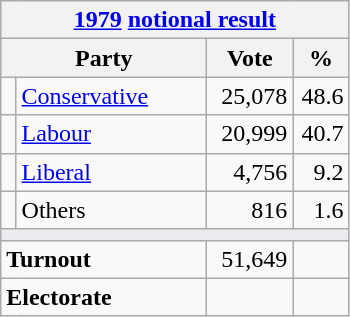<table class="wikitable">
<tr>
<th colspan="4"><a href='#'>1979</a> <a href='#'>notional result</a></th>
</tr>
<tr>
<th bgcolor="#DDDDFF" width="130px" colspan="2">Party</th>
<th bgcolor="#DDDDFF" width="50px">Vote</th>
<th bgcolor="#DDDDFF" width="30px">%</th>
</tr>
<tr>
<td></td>
<td><a href='#'>Conservative</a></td>
<td align=right>25,078</td>
<td align=right>48.6</td>
</tr>
<tr>
<td></td>
<td><a href='#'>Labour</a></td>
<td align=right>20,999</td>
<td align=right>40.7</td>
</tr>
<tr>
<td></td>
<td><a href='#'>Liberal</a></td>
<td align=right>4,756</td>
<td align=right>9.2</td>
</tr>
<tr>
<td></td>
<td>Others</td>
<td align=right>816</td>
<td align=right>1.6</td>
</tr>
<tr>
<td colspan="4" bgcolor="#EAECF0"></td>
</tr>
<tr>
<td colspan="2"><strong>Turnout</strong></td>
<td align=right>51,649</td>
<td align=right></td>
</tr>
<tr>
<td colspan="2"><strong>Electorate</strong></td>
<td align=right></td>
</tr>
</table>
